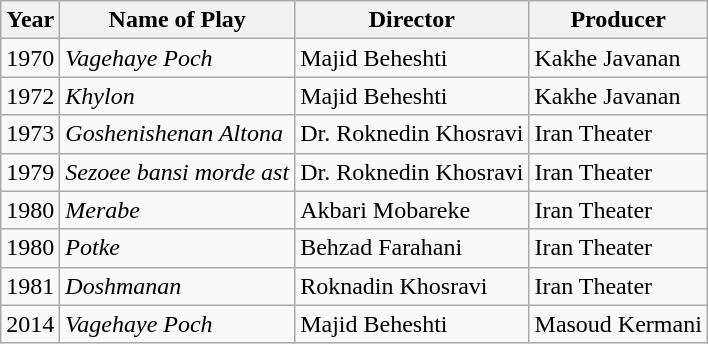<table class="wikitable">
<tr>
<th>Year</th>
<th>Name of Play </th>
<th>Director</th>
<th>Producer</th>
</tr>
<tr>
<td>1970</td>
<td><em>Vagehaye Poch</em></td>
<td>Majid Beheshti</td>
<td>Kakhe Javanan</td>
</tr>
<tr>
<td>1972</td>
<td><em>Khylon</em></td>
<td>Majid Beheshti</td>
<td>Kakhe Javanan</td>
</tr>
<tr>
<td>1973</td>
<td><em>Goshenishenan Altona</em></td>
<td>Dr. Roknedin Khosravi</td>
<td>Iran Theater</td>
</tr>
<tr>
<td>1979</td>
<td><em>Sezoee bansi morde ast</em></td>
<td>Dr. Roknedin Khosravi</td>
<td>Iran Theater</td>
</tr>
<tr>
<td>1980</td>
<td><em> Merabe</em></td>
<td>Akbari Mobareke</td>
<td>Iran Theater</td>
</tr>
<tr>
<td>1980</td>
<td><em>Potke</em></td>
<td>Behzad Farahani</td>
<td>Iran Theater</td>
</tr>
<tr>
<td>1981</td>
<td><em>Doshmanan</em></td>
<td>Roknadin Khosravi</td>
<td>Iran Theater</td>
</tr>
<tr>
<td>2014</td>
<td><em>Vagehaye Poch</em> </td>
<td>Majid Beheshti</td>
<td>Masoud Kermani</td>
</tr>
</table>
